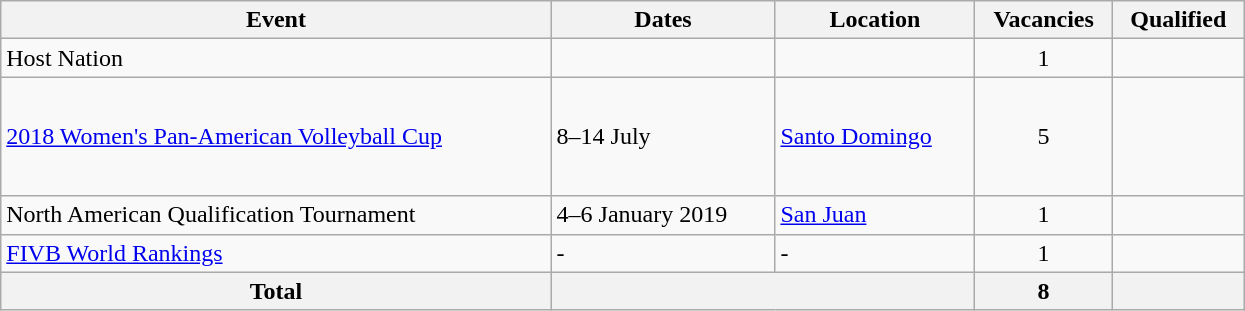<table class="wikitable" width=830>
<tr>
<th>Event</th>
<th>Dates</th>
<th>Location</th>
<th>Vacancies</th>
<th>Qualified</th>
</tr>
<tr>
<td>Host Nation</td>
<td></td>
<td></td>
<td align=center>1</td>
<td></td>
</tr>
<tr>
<td><a href='#'>2018 Women's Pan-American Volleyball Cup</a></td>
<td>8–14 July</td>
<td> <a href='#'>Santo Domingo</a></td>
<td align=center>5</td>
<td><br><br><br><br></td>
</tr>
<tr>
<td>North American Qualification Tournament</td>
<td>4–6 January 2019</td>
<td> <a href='#'>San Juan</a></td>
<td align=center>1</td>
<td></td>
</tr>
<tr>
<td><a href='#'>FIVB World Rankings</a></td>
<td>-</td>
<td>-</td>
<td align=center>1</td>
<td></td>
</tr>
<tr>
<th>Total</th>
<th colspan="2"></th>
<th>8</th>
<th></th>
</tr>
</table>
